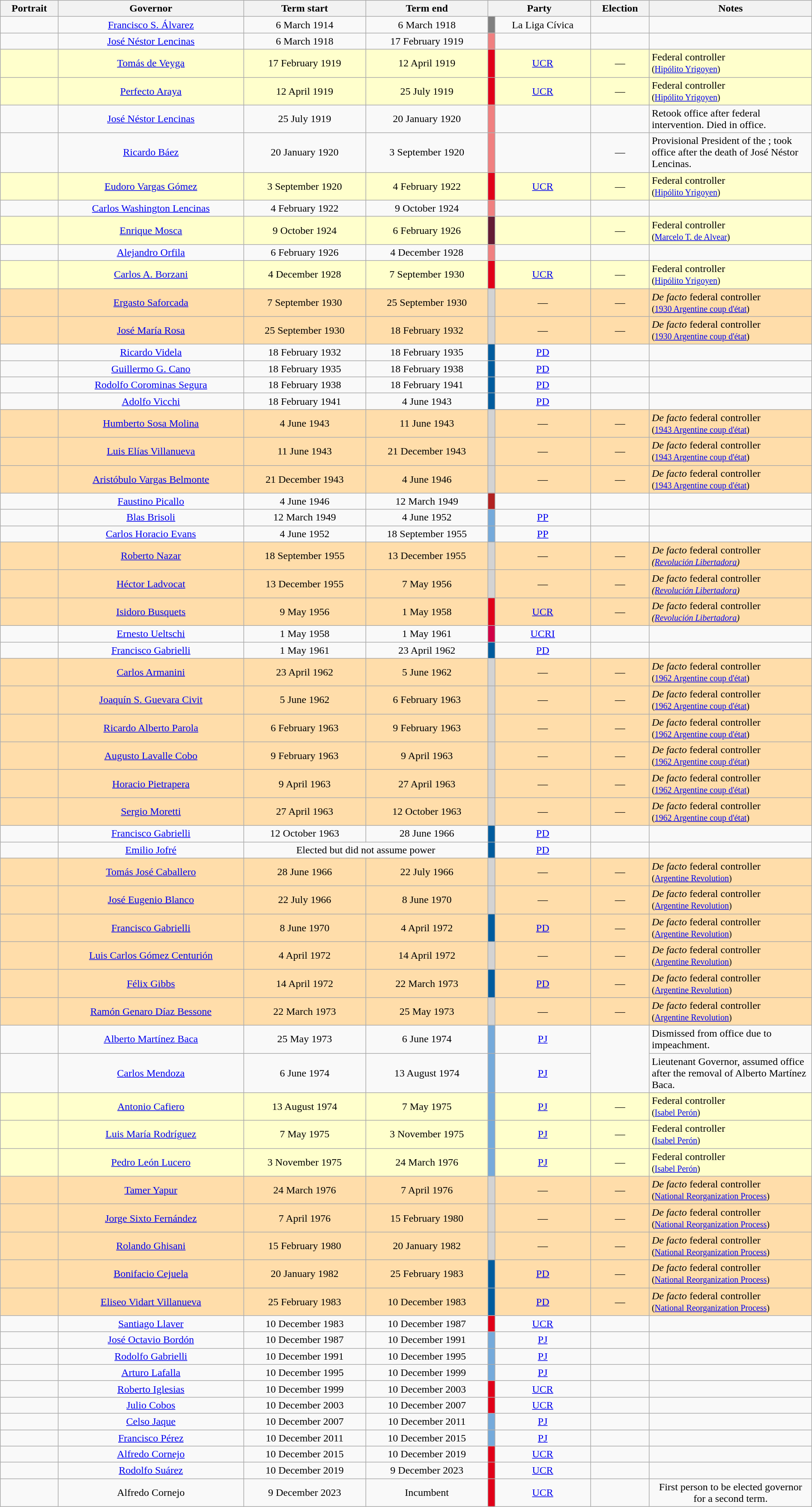<table class="wikitable" width="100%" style="text-align: center;">
<tr>
<th>Portrait</th>
<th>Governor</th>
<th>Term start</th>
<th>Term end</th>
<th colspan="2">Party</th>
<th>Election</th>
<th width="20%">Notes</th>
</tr>
<tr>
<td></td>
<td><a href='#'>Francisco S. Álvarez</a></td>
<td>6 March 1914</td>
<td>6 March 1918</td>
<td bgcolor="grey"></td>
<td>La Liga Cívica</td>
<td></td>
<td align="left"></td>
</tr>
<tr>
<td></td>
<td><a href='#'>José Néstor Lencinas</a></td>
<td>6 March 1918</td>
<td>17 February 1919</td>
<td bgcolor="LightCoral"></td>
<td></td>
<td></td>
<td align="left"></td>
</tr>
<tr bgcolor="#ffffcc">
<td></td>
<td><a href='#'>Tomás de Veyga</a></td>
<td>17 February 1919</td>
<td>12 April 1919</td>
<td bgcolor="#E10019"></td>
<td><a href='#'>UCR</a></td>
<td>—</td>
<td align="left">Federal controller<br><small>(<a href='#'>Hipólito Yrigoyen</a>)</small></td>
</tr>
<tr bgcolor="#ffffcc">
<td></td>
<td><a href='#'>Perfecto Araya</a></td>
<td>12 April 1919</td>
<td>25 July 1919</td>
<td bgcolor="#E10019"></td>
<td><a href='#'>UCR</a></td>
<td>—</td>
<td align="left">Federal controller<br><small>(<a href='#'>Hipólito Yrigoyen</a>)</small></td>
</tr>
<tr>
<td></td>
<td><a href='#'>José Néstor Lencinas</a></td>
<td>25 July 1919</td>
<td>20 January 1920</td>
<td bgcolor="LightCoral"></td>
<td></td>
<td></td>
<td align="left">Retook office after federal intervention. Died in office.</td>
</tr>
<tr>
<td></td>
<td><a href='#'>Ricardo Báez</a></td>
<td>20 January 1920</td>
<td>3 September 1920</td>
<td bgcolor="LightCoral"></td>
<td></td>
<td>—</td>
<td align="left">Provisional President of the ; took office after the death of José Néstor Lencinas.</td>
</tr>
<tr bgcolor="#ffffcc">
<td></td>
<td><a href='#'>Eudoro Vargas Gómez</a></td>
<td>3 September 1920</td>
<td>4 February 1922</td>
<td bgcolor="#E10019"></td>
<td><a href='#'>UCR</a></td>
<td>—</td>
<td align="left">Federal controller<br><small>(<a href='#'>Hipólito Yrigoyen</a>)</small></td>
</tr>
<tr>
<td></td>
<td><a href='#'>Carlos Washington Lencinas</a></td>
<td>4 February 1922</td>
<td>9 October 1924</td>
<td bgcolor="LightCoral"></td>
<td></td>
<td></td>
<td align="left"></td>
</tr>
<tr bgcolor="#ffffcc">
<td></td>
<td><a href='#'>Enrique Mosca</a></td>
<td>9 October 1924</td>
<td>6 February 1926</td>
<td bgcolor="#641C34"></td>
<td></td>
<td>—</td>
<td align="left">Federal controller<br><small>(<a href='#'>Marcelo T. de Alvear</a>)</small></td>
</tr>
<tr>
<td></td>
<td><a href='#'>Alejandro Orfila</a></td>
<td>6 February 1926</td>
<td>4 December 1928</td>
<td bgcolor="LightCoral"></td>
<td></td>
<td></td>
<td align="left"></td>
</tr>
<tr bgcolor="#ffffcc">
<td></td>
<td><a href='#'>Carlos A. Borzani</a></td>
<td>4 December 1928</td>
<td>7 September 1930</td>
<td bgcolor="#E10019"></td>
<td><a href='#'>UCR</a></td>
<td>—</td>
<td align="left">Federal controller<br><small>(<a href='#'>Hipólito Yrigoyen</a>)</small></td>
</tr>
<tr bgcolor="#ffddaa">
<td></td>
<td><a href='#'>Ergasto Saforcada</a></td>
<td>7 September 1930</td>
<td>25 September 1930</td>
<td bgcolor="lightgrey"></td>
<td>—</td>
<td>—</td>
<td align="left"><em>De facto</em> federal controller<br><small>(<a href='#'>1930 Argentine coup d'état</a>)</small></td>
</tr>
<tr bgcolor="#ffddaa">
<td></td>
<td><a href='#'>José María Rosa</a></td>
<td>25 September 1930</td>
<td>18 February 1932</td>
<td bgcolor="lightgrey"></td>
<td>—</td>
<td>—</td>
<td align="left"><em>De facto</em> federal controller<br><small>(<a href='#'>1930 Argentine coup d'état</a>)</small></td>
</tr>
<tr>
<td></td>
<td><a href='#'>Ricardo Videla</a></td>
<td>18 February 1932</td>
<td>18 February 1935</td>
<td bgcolor="#005C9E"></td>
<td><a href='#'>PD</a></td>
<td></td>
<td align="left"></td>
</tr>
<tr>
<td></td>
<td><a href='#'>Guillermo G. Cano</a></td>
<td>18 February 1935</td>
<td>18 February 1938</td>
<td bgcolor="#005C9E"></td>
<td><a href='#'>PD</a></td>
<td></td>
<td align="left"></td>
</tr>
<tr>
<td></td>
<td><a href='#'>Rodolfo Corominas Segura</a></td>
<td>18 February 1938</td>
<td>18 February 1941</td>
<td bgcolor="#005C9E"></td>
<td><a href='#'>PD</a></td>
<td></td>
<td align="left"></td>
</tr>
<tr>
<td></td>
<td><a href='#'>Adolfo Vicchi</a></td>
<td>18 February 1941</td>
<td>4 June 1943</td>
<td bgcolor="#005C9E"></td>
<td><a href='#'>PD</a></td>
<td></td>
<td align="left"></td>
</tr>
<tr bgcolor="#ffddaa">
<td></td>
<td><a href='#'>Humberto Sosa Molina</a></td>
<td>4 June 1943</td>
<td>11 June 1943</td>
<td bgcolor="lightgrey"></td>
<td>—</td>
<td>—</td>
<td align="left"><em>De facto</em> federal controller<br><small>(<a href='#'>1943 Argentine coup d'état</a>)</small></td>
</tr>
<tr bgcolor="#ffddaa">
<td></td>
<td><a href='#'>Luis Elías Villanueva</a></td>
<td>11 June 1943</td>
<td>21 December 1943</td>
<td bgcolor="lightgrey"></td>
<td>—</td>
<td>—</td>
<td align="left"><em>De facto</em> federal controller<br><small>(<a href='#'>1943 Argentine coup d'état</a>)</small></td>
</tr>
<tr bgcolor="#ffddaa">
<td></td>
<td><a href='#'>Aristóbulo Vargas Belmonte</a></td>
<td>21 December 1943</td>
<td>4 June 1946</td>
<td bgcolor="lightgrey"></td>
<td>—</td>
<td>—</td>
<td align="left"><em>De facto</em> federal controller<br><small>(<a href='#'>1943 Argentine coup d'état</a>)</small></td>
</tr>
<tr>
<td></td>
<td><a href='#'>Faustino Picallo</a></td>
<td>4 June 1946</td>
<td>12 March 1949</td>
<td bgcolor="Firebrick"></td>
<td></td>
<td></td>
<td align="left"></td>
</tr>
<tr>
<td></td>
<td><a href='#'>Blas Brisoli</a></td>
<td>12 March 1949</td>
<td>4 June 1952</td>
<td bgcolor="#75AADB"></td>
<td><a href='#'>PP</a></td>
<td></td>
<td align="left"></td>
</tr>
<tr>
<td></td>
<td><a href='#'>Carlos Horacio Evans</a></td>
<td>4 June 1952</td>
<td>18 September 1955</td>
<td bgcolor="#75AADB"></td>
<td><a href='#'>PP</a></td>
<td></td>
<td align="left"></td>
</tr>
<tr bgcolor="#ffddaa">
<td></td>
<td><a href='#'>Roberto Nazar</a></td>
<td>18 September 1955</td>
<td>13 December 1955</td>
<td bgcolor="lightgrey"></td>
<td>—</td>
<td>—</td>
<td align="left"><em>De facto</em> federal controller<br><small><em>(<a href='#'>Revolución Libertadora</a>)</em></small></td>
</tr>
<tr bgcolor="#ffddaa">
<td></td>
<td><a href='#'>Héctor Ladvocat</a></td>
<td>13 December 1955</td>
<td>7 May 1956</td>
<td bgcolor="lightgrey"></td>
<td>—</td>
<td>—</td>
<td align="left"><em>De facto</em> federal controller<br><small><em>(<a href='#'>Revolución Libertadora</a>)</em></small></td>
</tr>
<tr bgcolor="#ffddaa">
<td></td>
<td><a href='#'>Isidoro Busquets</a></td>
<td>9 May 1956</td>
<td>1 May 1958</td>
<td bgcolor="#E10019"></td>
<td><a href='#'>UCR</a></td>
<td>—</td>
<td align="left"><em>De facto</em> federal controller<br><small><em>(<a href='#'>Revolución Libertadora</a>)</em></small></td>
</tr>
<tr>
<td></td>
<td><a href='#'>Ernesto Ueltschi</a></td>
<td>1 May 1958</td>
<td>1 May 1961</td>
<td bgcolor="#D10047"></td>
<td><a href='#'>UCRI</a></td>
<td></td>
<td align="left"></td>
</tr>
<tr>
<td></td>
<td><a href='#'>Francisco Gabrielli</a></td>
<td>1 May 1961</td>
<td>23 April 1962</td>
<td bgcolor="#005C9E"></td>
<td><a href='#'>PD</a></td>
<td></td>
<td align="left"></td>
</tr>
<tr bgcolor="#ffddaa">
<td></td>
<td><a href='#'>Carlos Armanini</a></td>
<td>23 April 1962</td>
<td>5 June 1962</td>
<td bgcolor="lightgrey"></td>
<td>—</td>
<td>—</td>
<td align="left"><em>De facto</em> federal controller<br><small>(<a href='#'>1962 Argentine coup d'état</a>)</small></td>
</tr>
<tr bgcolor="#ffddaa">
<td></td>
<td><a href='#'>Joaquín S. Guevara Civit</a></td>
<td>5 June 1962</td>
<td>6 February 1963</td>
<td bgcolor="lightgrey"></td>
<td>—</td>
<td>—</td>
<td align="left"><em>De facto</em> federal controller<br><small>(<a href='#'>1962 Argentine coup d'état</a>)</small></td>
</tr>
<tr bgcolor="#ffddaa">
<td></td>
<td><a href='#'>Ricardo Alberto Parola</a></td>
<td>6 February 1963</td>
<td>9 February 1963</td>
<td bgcolor="lightgrey"></td>
<td>—</td>
<td>—</td>
<td align="left"><em>De facto</em> federal controller<br><small>(<a href='#'>1962 Argentine coup d'état</a>)</small></td>
</tr>
<tr bgcolor="#ffddaa">
<td></td>
<td><a href='#'>Augusto Lavalle Cobo</a></td>
<td>9 February 1963</td>
<td>9 April 1963</td>
<td bgcolor="lightgrey"></td>
<td>—</td>
<td>—</td>
<td align="left"><em>De facto</em> federal controller<br><small>(<a href='#'>1962 Argentine coup d'état</a>)</small></td>
</tr>
<tr bgcolor="#ffddaa">
<td></td>
<td><a href='#'>Horacio Pietrapera</a></td>
<td>9 April 1963</td>
<td>27 April 1963</td>
<td bgcolor="lightgrey"></td>
<td>—</td>
<td>—</td>
<td align="left"><em>De facto</em> federal controller<br><small>(<a href='#'>1962 Argentine coup d'état</a>)</small></td>
</tr>
<tr bgcolor="#ffddaa">
<td></td>
<td><a href='#'>Sergio Moretti</a></td>
<td>27 April 1963</td>
<td>12 October 1963</td>
<td bgcolor="lightgrey"></td>
<td>—</td>
<td>—</td>
<td align="left"><em>De facto</em> federal controller<br><small>(<a href='#'>1962 Argentine coup d'état</a>)</small></td>
</tr>
<tr>
<td></td>
<td><a href='#'>Francisco Gabrielli</a></td>
<td>12 October 1963</td>
<td>28 June 1966</td>
<td bgcolor="#005C9E"></td>
<td><a href='#'>PD</a></td>
<td></td>
<td align="left"></td>
</tr>
<tr>
<td></td>
<td><a href='#'>Emilio Jofré</a></td>
<td colspan="2">Elected but did not assume power</td>
<td bgcolor="#005C9E"></td>
<td><a href='#'>PD</a></td>
<td></td>
<td align="left"></td>
</tr>
<tr bgcolor="#ffddaa">
<td></td>
<td><a href='#'>Tomás José Caballero</a></td>
<td>28 June 1966</td>
<td>22 July 1966</td>
<td bgcolor="lightgrey"></td>
<td>—</td>
<td>—</td>
<td align="left"><em>De facto</em> federal controller<br><small>(<a href='#'>Argentine Revolution</a>)</small></td>
</tr>
<tr bgcolor="#ffddaa">
<td></td>
<td><a href='#'>José Eugenio Blanco</a></td>
<td>22 July 1966</td>
<td>8 June 1970</td>
<td bgcolor="lightgrey"></td>
<td>—</td>
<td>—</td>
<td align="left"><em>De facto</em> federal controller<br><small>(<a href='#'>Argentine Revolution</a>)</small></td>
</tr>
<tr bgcolor="#ffddaa">
<td></td>
<td><a href='#'>Francisco Gabrielli</a></td>
<td>8 June 1970</td>
<td>4 April 1972</td>
<td bgcolor="#005C9E"></td>
<td><a href='#'>PD</a></td>
<td>—</td>
<td align="left"><em>De facto</em> federal controller<br><small>(<a href='#'>Argentine Revolution</a>)</small></td>
</tr>
<tr bgcolor="#ffddaa">
<td></td>
<td><a href='#'>Luis Carlos Gómez Centurión</a></td>
<td>4 April 1972</td>
<td>14 April 1972</td>
<td bgcolor="lightgrey"></td>
<td>—</td>
<td>—</td>
<td align="left"><em>De facto</em> federal controller<br><small>(<a href='#'>Argentine Revolution</a>)</small></td>
</tr>
<tr bgcolor="#ffddaa">
<td></td>
<td><a href='#'>Félix Gibbs</a></td>
<td>14 April 1972</td>
<td>22 March 1973</td>
<td bgcolor="#005C9E"></td>
<td><a href='#'>PD</a></td>
<td>—</td>
<td align="left"><em>De facto</em> federal controller<br><small>(<a href='#'>Argentine Revolution</a>)</small></td>
</tr>
<tr bgcolor="#ffddaa">
<td></td>
<td><a href='#'>Ramón Genaro Díaz Bessone</a></td>
<td>22 March 1973</td>
<td>25 May 1973</td>
<td bgcolor="lightgrey"></td>
<td>—</td>
<td>—</td>
<td align="left"><em>De facto</em> federal controller<br><small>(<a href='#'>Argentine Revolution</a>)</small></td>
</tr>
<tr>
<td></td>
<td><a href='#'>Alberto Martínez Baca</a></td>
<td>25 May 1973</td>
<td>6 June 1974</td>
<td bgcolor="#75AADB"></td>
<td><a href='#'>PJ</a></td>
<td rowspan="2"></td>
<td align="left">Dismissed from office due to impeachment.</td>
</tr>
<tr>
<td></td>
<td><a href='#'>Carlos Mendoza</a></td>
<td>6 June 1974</td>
<td>13 August 1974</td>
<td bgcolor="#75AADB"></td>
<td><a href='#'>PJ</a></td>
<td align="left">Lieutenant Governor, assumed office after the removal of Alberto Martínez Baca.</td>
</tr>
<tr bgcolor="#ffffcc">
<td></td>
<td><a href='#'>Antonio Cafiero</a></td>
<td>13 August 1974</td>
<td>7 May 1975</td>
<td bgcolor="#75AADB"></td>
<td><a href='#'>PJ</a></td>
<td>—</td>
<td align="left">Federal controller<br><small>(<a href='#'>Isabel Perón</a>)</small></td>
</tr>
<tr bgcolor="#ffffcc">
<td></td>
<td><a href='#'>Luis María Rodríguez</a></td>
<td>7 May 1975</td>
<td>3 November 1975</td>
<td bgcolor="#75AADB"></td>
<td><a href='#'>PJ</a></td>
<td>—</td>
<td align="left">Federal controller<br><small>(<a href='#'>Isabel Perón</a>)</small></td>
</tr>
<tr bgcolor="#ffffcc">
<td></td>
<td><a href='#'>Pedro León Lucero</a></td>
<td>3 November 1975</td>
<td>24 March 1976</td>
<td bgcolor="#75AADB"></td>
<td><a href='#'>PJ</a></td>
<td>—</td>
<td align="left">Federal controller<br><small>(<a href='#'>Isabel Perón</a>)</small></td>
</tr>
<tr bgcolor="#ffddaa">
<td></td>
<td><a href='#'>Tamer Yapur</a></td>
<td>24 March 1976</td>
<td>7 April 1976</td>
<td bgcolor="lightgrey"></td>
<td>—</td>
<td>—</td>
<td align="left"><em>De facto</em> federal controller<br><small>(<a href='#'>National Reorganization Process</a>)</small></td>
</tr>
<tr bgcolor="#ffddaa">
<td></td>
<td><a href='#'>Jorge Sixto Fernández</a></td>
<td>7 April 1976</td>
<td>15 February 1980</td>
<td bgcolor="lightgrey"></td>
<td>—</td>
<td>—</td>
<td align="left"><em>De facto</em> federal controller<br><small>(<a href='#'>National Reorganization Process</a>)</small></td>
</tr>
<tr bgcolor="#ffddaa">
<td></td>
<td><a href='#'>Rolando Ghisani</a></td>
<td>15 February 1980</td>
<td>20 January 1982</td>
<td bgcolor="lightgrey"></td>
<td>—</td>
<td>—</td>
<td align="left"><em>De facto</em> federal controller<br><small>(<a href='#'>National Reorganization Process</a>)</small></td>
</tr>
<tr bgcolor="#ffddaa">
<td></td>
<td><a href='#'>Bonifacio Cejuela</a></td>
<td>20 January 1982</td>
<td>25 February 1983</td>
<td bgcolor="#005C9E"></td>
<td><a href='#'>PD</a></td>
<td>—</td>
<td align="left"><em>De facto</em> federal controller<br><small>(<a href='#'>National Reorganization Process</a>)</small></td>
</tr>
<tr bgcolor="#ffddaa">
<td></td>
<td><a href='#'>Eliseo Vidart Villanueva</a></td>
<td>25 February 1983</td>
<td>10 December 1983</td>
<td bgcolor="#005C9E"></td>
<td><a href='#'>PD</a></td>
<td>—</td>
<td align="left"><em>De facto</em> federal controller<br><small>(<a href='#'>National Reorganization Process</a>)</small></td>
</tr>
<tr>
<td></td>
<td><a href='#'>Santiago Llaver</a></td>
<td>10 December 1983</td>
<td>10 December 1987</td>
<td bgcolor="#E10019"></td>
<td><a href='#'>UCR</a></td>
<td></td>
<td align="left"></td>
</tr>
<tr>
<td></td>
<td><a href='#'>José Octavio Bordón</a></td>
<td>10 December 1987</td>
<td>10 December 1991</td>
<td bgcolor="#75AADB"></td>
<td><a href='#'>PJ</a></td>
<td></td>
<td align="left"></td>
</tr>
<tr>
<td></td>
<td><a href='#'>Rodolfo Gabrielli</a></td>
<td>10 December 1991</td>
<td>10 December 1995</td>
<td bgcolor="#75AADB"></td>
<td><a href='#'>PJ</a></td>
<td></td>
<td align="left"></td>
</tr>
<tr>
<td></td>
<td><a href='#'>Arturo Lafalla</a></td>
<td>10 December 1995</td>
<td>10 December 1999</td>
<td bgcolor="#75AADB"></td>
<td><a href='#'>PJ</a></td>
<td></td>
<td align="left"></td>
</tr>
<tr>
<td></td>
<td><a href='#'>Roberto Iglesias</a></td>
<td>10 December 1999</td>
<td>10 December 2003</td>
<td bgcolor="#E10019"></td>
<td><a href='#'>UCR</a></td>
<td></td>
<td align="left"></td>
</tr>
<tr>
<td></td>
<td><a href='#'>Julio Cobos</a></td>
<td>10 December 2003</td>
<td>10 December 2007</td>
<td bgcolor="#E10019"></td>
<td><a href='#'>UCR</a></td>
<td></td>
<td align="left"></td>
</tr>
<tr>
<td></td>
<td><a href='#'>Celso Jaque</a></td>
<td>10 December 2007</td>
<td>10 December 2011</td>
<td bgcolor="#75AADB"></td>
<td><a href='#'>PJ</a></td>
<td></td>
<td align="left"></td>
</tr>
<tr>
<td></td>
<td><a href='#'>Francisco Pérez</a></td>
<td>10 December 2011</td>
<td>10 December 2015</td>
<td bgcolor="#75AADB"></td>
<td><a href='#'>PJ</a></td>
<td></td>
<td align="left"></td>
</tr>
<tr>
<td></td>
<td><a href='#'>Alfredo Cornejo</a></td>
<td>10 December 2015</td>
<td>10 December 2019</td>
<td bgcolor="#E10019"></td>
<td><a href='#'>UCR</a></td>
<td></td>
<td align="left"></td>
</tr>
<tr>
<td></td>
<td><a href='#'>Rodolfo Suárez</a></td>
<td>10 December 2019</td>
<td>9 December 2023</td>
<td bgcolor="#E10019"></td>
<td><a href='#'>UCR</a></td>
<td></td>
<td align="left"></td>
</tr>
<tr>
<td></td>
<td>Alfredo Cornejo</td>
<td>9 December 2023</td>
<td>Incumbent</td>
<td bgcolor="#E10019"></td>
<td><a href='#'>UCR</a></td>
<td></td>
<td>First person to be elected governor for a second term.</td>
</tr>
</table>
